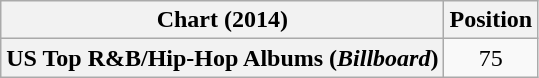<table class="wikitable sortable plainrowheaders">
<tr>
<th scope="col">Chart (2014)</th>
<th scope="col">Position</th>
</tr>
<tr>
<th scope="row">US Top R&B/Hip-Hop Albums (<em>Billboard</em>)</th>
<td style="text-align:center;">75</td>
</tr>
</table>
